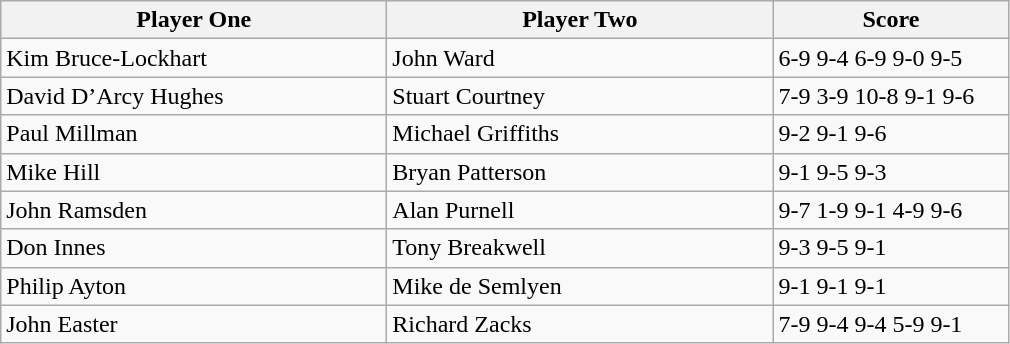<table class="wikitable">
<tr>
<th width=250>Player One</th>
<th width=250>Player Two</th>
<th width=150>Score</th>
</tr>
<tr>
<td> Kim Bruce-Lockhart</td>
<td> John Ward</td>
<td>6-9 9-4 6-9 9-0 9-5</td>
</tr>
<tr>
<td> David D’Arcy Hughes</td>
<td> Stuart Courtney</td>
<td>7-9 3-9 10-8 9-1 9-6</td>
</tr>
<tr>
<td> Paul Millman</td>
<td> Michael Griffiths</td>
<td>9-2 9-1 9-6</td>
</tr>
<tr>
<td> Mike Hill</td>
<td> Bryan Patterson</td>
<td>9-1 9-5 9-3</td>
</tr>
<tr>
<td> John Ramsden</td>
<td> Alan Purnell</td>
<td>9-7 1-9 9-1 4-9 9-6</td>
</tr>
<tr>
<td> Don Innes</td>
<td> Tony Breakwell</td>
<td>9-3 9-5 9-1</td>
</tr>
<tr>
<td> Philip Ayton</td>
<td> Mike de Semlyen</td>
<td>9-1 9-1 9-1</td>
</tr>
<tr>
<td> John Easter</td>
<td> Richard Zacks</td>
<td>7-9 9-4 9-4 5-9 9-1</td>
</tr>
</table>
